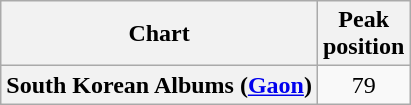<table class="wikitable plainrowheaders">
<tr>
<th scope="col">Chart</th>
<th scope="col">Peak<br>position</th>
</tr>
<tr>
<th scope="row">South Korean Albums (<a href='#'>Gaon</a>)</th>
<td style="text-align:center">79</td>
</tr>
</table>
